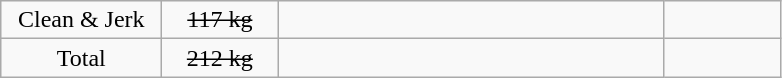<table class = "wikitable" style="text-align:center;">
<tr>
<td width=100>Clean & Jerk</td>
<td width=70><s>117 kg</s></td>
<td width=250 align=left><s></s></td>
<td width=70><s></s></td>
</tr>
<tr>
<td>Total</td>
<td><s>212 kg</s></td>
<td align=left><s></s></td>
<td><s></s></td>
</tr>
</table>
